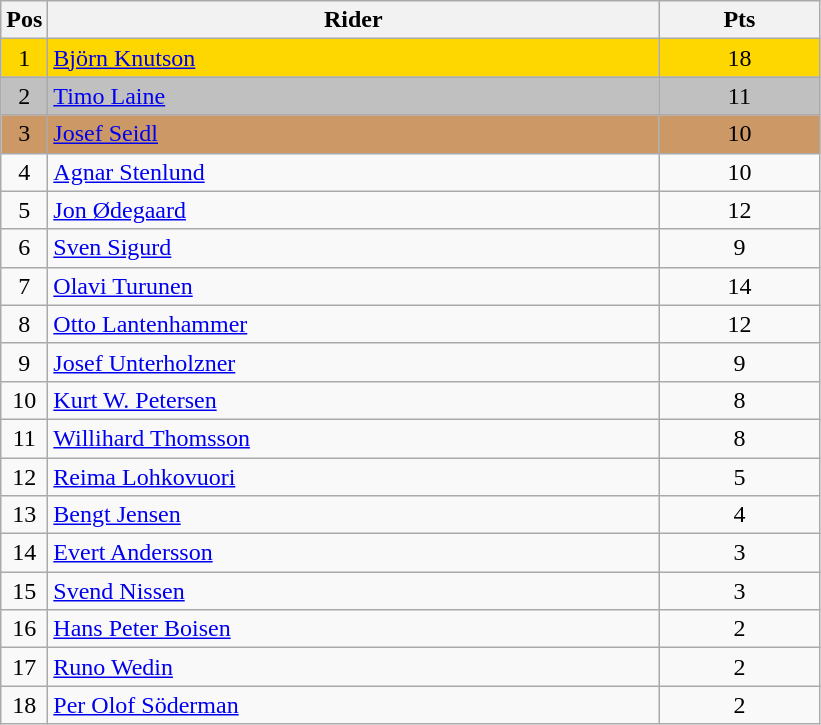<table class="wikitable" style="font-size: 100%">
<tr>
<th width=20>Pos</th>
<th width=400>Rider</th>
<th width=100>Pts</th>
</tr>
<tr align=center style="background-color: gold;">
<td>1</td>
<td align="left"> <a href='#'>Björn Knutson</a></td>
<td>18</td>
</tr>
<tr align=center style="background-color: silver;">
<td>2</td>
<td align="left"> <a href='#'>Timo Laine</a></td>
<td>11</td>
</tr>
<tr align=center style="background-color: #cc9966;">
<td>3</td>
<td align="left"> <a href='#'>Josef Seidl</a></td>
<td>10</td>
</tr>
<tr align=center>
<td>4</td>
<td align="left"> <a href='#'>Agnar Stenlund</a></td>
<td>10</td>
</tr>
<tr align=center>
<td>5</td>
<td align="left"> <a href='#'>Jon Ødegaard</a></td>
<td>12</td>
</tr>
<tr align=center>
<td>6</td>
<td align="left"> <a href='#'>Sven Sigurd</a></td>
<td>9</td>
</tr>
<tr align=center>
<td>7</td>
<td align="left"> <a href='#'>Olavi Turunen</a></td>
<td>14</td>
</tr>
<tr align=center>
<td>8</td>
<td align="left"> <a href='#'>Otto Lantenhammer</a></td>
<td>12</td>
</tr>
<tr align=center>
<td>9</td>
<td align="left"> <a href='#'>Josef Unterholzner</a></td>
<td>9</td>
</tr>
<tr align=center>
<td>10</td>
<td align="left"> <a href='#'>Kurt W. Petersen</a></td>
<td>8</td>
</tr>
<tr align=center>
<td>11</td>
<td align="left"> <a href='#'>Willihard Thomsson</a></td>
<td>8</td>
</tr>
<tr align=center>
<td>12</td>
<td align="left"> <a href='#'>Reima Lohkovuori</a></td>
<td>5</td>
</tr>
<tr align=center>
<td>13</td>
<td align="left"> <a href='#'>Bengt Jensen</a></td>
<td>4</td>
</tr>
<tr align=center>
<td>14</td>
<td align="left"> <a href='#'>Evert Andersson</a></td>
<td>3</td>
</tr>
<tr align=center>
<td>15</td>
<td align="left"> <a href='#'>Svend Nissen</a></td>
<td>3</td>
</tr>
<tr align=center>
<td>16</td>
<td align="left"> <a href='#'>Hans Peter Boisen</a></td>
<td>2</td>
</tr>
<tr align=center>
<td>17</td>
<td align="left"> <a href='#'>Runo Wedin</a></td>
<td>2</td>
</tr>
<tr align=center>
<td>18</td>
<td align="left"> <a href='#'>Per Olof Söderman</a></td>
<td>2</td>
</tr>
</table>
